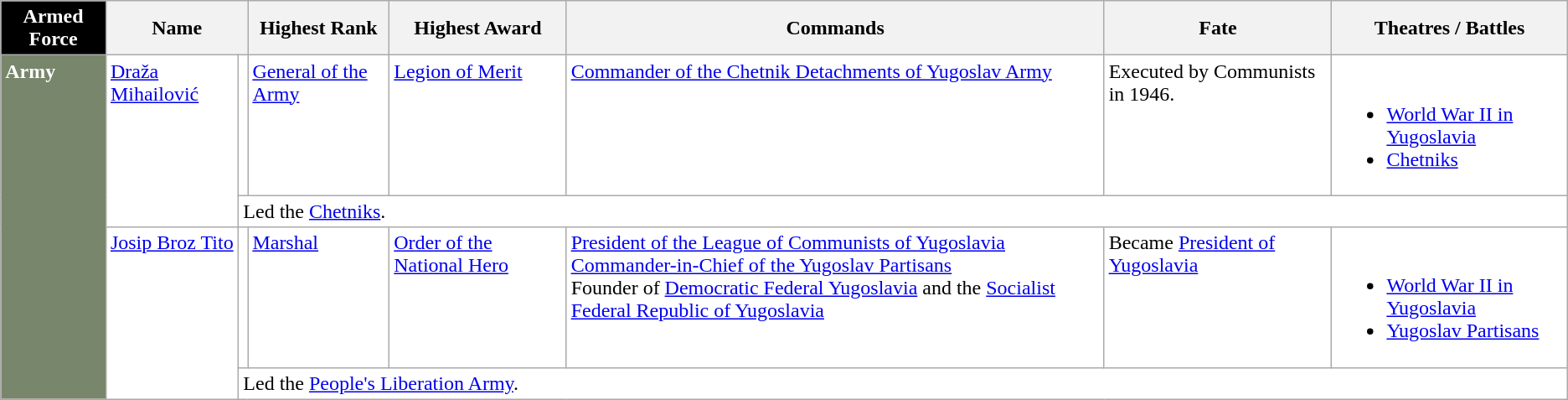<table class="wikitable">
<tr>
<th style="background:#000; color:white;">Armed Force</th>
<th colspan="2">Name</th>
<th>Highest Rank</th>
<th>Highest Award</th>
<th>Commands</th>
<th>Fate</th>
<th>Theatres / Battles</th>
</tr>
<tr style="background:#fff;vertical-align: top;">
<td rowspan="4" style="background:#78866b; color:white;"><strong>Army</strong></td>
<td rowspan="2"><a href='#'>Draža Mihailović</a></td>
<td></td>
<td><a href='#'>General of the Army</a></td>
<td><a href='#'>Legion of Merit</a></td>
<td><a href='#'>Commander of the Chetnik Detachments of Yugoslav Army</a></td>
<td>Executed by Communists in 1946.</td>
<td><br><ul><li><a href='#'>World War II in Yugoslavia</a></li><li><a href='#'>Chetniks</a></li></ul></td>
</tr>
<tr style="background:#fff;">
<td colspan="8">Led the <a href='#'>Chetniks</a>.</td>
</tr>
<tr style="background:#fff;vertical-align: top;">
<td rowspan="2"><a href='#'>Josip Broz Tito</a></td>
<td></td>
<td><a href='#'>Marshal</a></td>
<td><a href='#'>Order of the National Hero</a></td>
<td><a href='#'>President of the League of Communists of Yugoslavia</a><br><a href='#'>Commander-in-Chief of the Yugoslav Partisans</a><br>Founder of <a href='#'>Democratic Federal Yugoslavia</a> and the <a href='#'>Socialist Federal Republic of Yugoslavia</a></td>
<td>Became <a href='#'>President of Yugoslavia</a></td>
<td><br><ul><li><a href='#'>World War II in Yugoslavia</a></li><li><a href='#'>Yugoslav Partisans</a></li></ul></td>
</tr>
<tr style="background:#fff;">
<td colspan="8">Led the <a href='#'>People's Liberation Army</a>.</td>
</tr>
</table>
